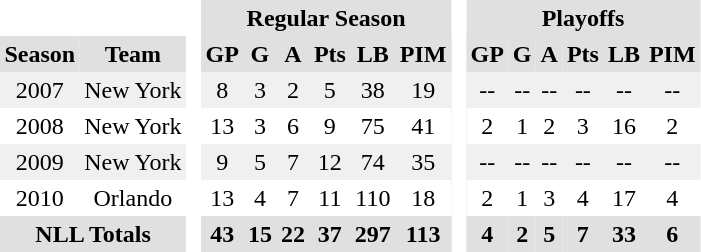<table BORDER="0" CELLPADDING="3" CELLSPACING="0">
<tr ALIGN="center" bgcolor="#e0e0e0">
<th colspan="2" bgcolor="#ffffff"> </th>
<th rowspan="99" bgcolor="#ffffff"> </th>
<th colspan="6">Regular Season</th>
<th rowspan="99" bgcolor="#ffffff"> </th>
<th colspan="6">Playoffs</th>
</tr>
<tr ALIGN="center" bgcolor="#e0e0e0">
<th>Season</th>
<th>Team</th>
<th>GP</th>
<th>G</th>
<th>A</th>
<th>Pts</th>
<th>LB</th>
<th>PIM</th>
<th>GP</th>
<th>G</th>
<th>A</th>
<th>Pts</th>
<th>LB</th>
<th>PIM</th>
</tr>
<tr ALIGN="center" bgcolor="#f0f0f0">
<td>2007</td>
<td>New York</td>
<td>8</td>
<td>3</td>
<td>2</td>
<td>5</td>
<td>38</td>
<td>19</td>
<td>--</td>
<td>--</td>
<td>--</td>
<td>--</td>
<td>--</td>
<td>--</td>
</tr>
<tr ALIGN="center">
<td>2008</td>
<td>New York</td>
<td>13</td>
<td>3</td>
<td>6</td>
<td>9</td>
<td>75</td>
<td>41</td>
<td>2</td>
<td>1</td>
<td>2</td>
<td>3</td>
<td>16</td>
<td>2</td>
</tr>
<tr ALIGN="center" bgcolor="#f0f0f0">
<td>2009</td>
<td>New York</td>
<td>9</td>
<td>5</td>
<td>7</td>
<td>12</td>
<td>74</td>
<td>35</td>
<td>--</td>
<td>--</td>
<td>--</td>
<td>--</td>
<td>--</td>
<td>--</td>
</tr>
<tr ALIGN="center">
<td>2010</td>
<td>Orlando</td>
<td>13</td>
<td>4</td>
<td>7</td>
<td>11</td>
<td>110</td>
<td>18</td>
<td>2</td>
<td>1</td>
<td>3</td>
<td>4</td>
<td>17</td>
<td>4</td>
</tr>
<tr ALIGN="center" bgcolor="#e0e0e0">
<th colspan="2">NLL Totals</th>
<th>43</th>
<th>15</th>
<th>22</th>
<th>37</th>
<th>297</th>
<th>113</th>
<th>4</th>
<th>2</th>
<th>5</th>
<th>7</th>
<th>33</th>
<th>6</th>
</tr>
</table>
